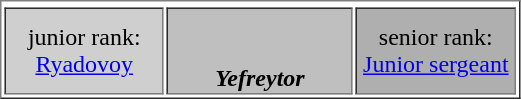<table class="wikipedia sortable" border="1">
<tr>
</tr>
<tr>
<td width="30%" align="center" style="background:#cfcfcf;">junior rank:<br><a href='#'>Ryadovoy</a></td>
<td width="35%" align="center"  style="background:#bfbfbf;"><br><br><strong><em>Yefreytor</em></strong></td>
<td width="30%" align="center" style="background:#afafaf;">senior rank:<br><a href='#'>Junior sergeant</a><br><small></small></td>
</tr>
</table>
